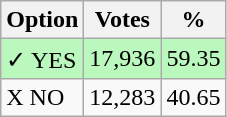<table class="wikitable">
<tr>
<th>Option</th>
<th>Votes</th>
<th>%</th>
</tr>
<tr>
<td style=background:#bbf8be>✓ YES</td>
<td style=background:#bbf8be>17,936</td>
<td style=background:#bbf8be>59.35</td>
</tr>
<tr>
<td>X NO</td>
<td>12,283</td>
<td>40.65</td>
</tr>
</table>
